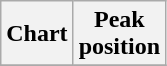<table class="wikitable plainrowheaders">
<tr>
<th>Chart</th>
<th>Peak<br>position</th>
</tr>
<tr>
</tr>
</table>
